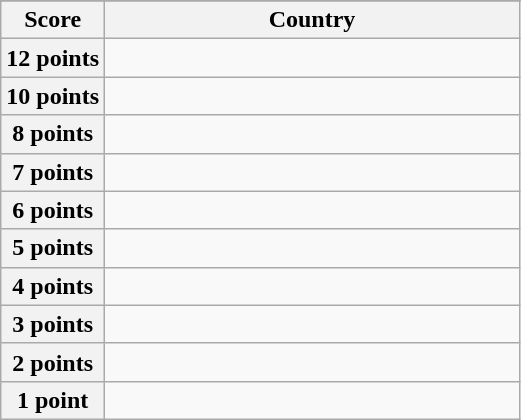<table class="wikitable">
<tr>
</tr>
<tr>
<th scope="col" width="20%">Score</th>
<th scope="col">Country</th>
</tr>
<tr>
<th scope="row">12 points</th>
<td></td>
</tr>
<tr>
<th scope="row">10 points</th>
<td></td>
</tr>
<tr>
<th scope="row">8 points</th>
<td></td>
</tr>
<tr>
<th scope="row">7 points</th>
<td></td>
</tr>
<tr>
<th scope="row">6 points</th>
<td></td>
</tr>
<tr>
<th scope="row">5 points</th>
<td></td>
</tr>
<tr>
<th scope="row">4 points</th>
<td></td>
</tr>
<tr>
<th scope="row">3 points</th>
<td></td>
</tr>
<tr>
<th scope="row">2 points</th>
<td></td>
</tr>
<tr>
<th scope="row">1 point</th>
<td></td>
</tr>
</table>
